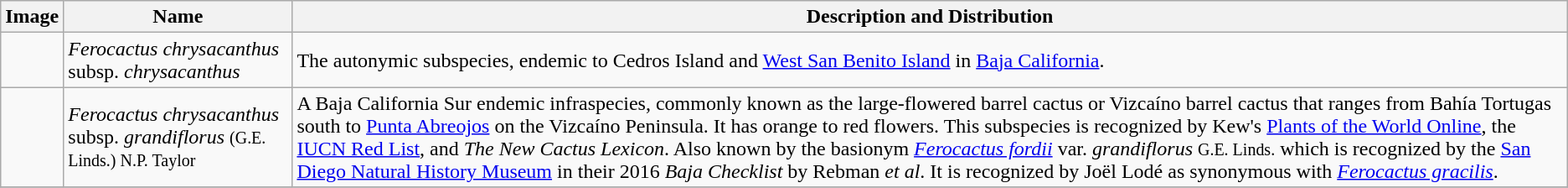<table class="wikitable">
<tr>
<th>Image</th>
<th>Name</th>
<th>Description and Distribution</th>
</tr>
<tr>
<td></td>
<td><em>Ferocactus chrysacanthus</em> subsp. <em>chrysacanthus</em></td>
<td>The autonymic subspecies, endemic to Cedros Island and <a href='#'>West San Benito Island</a> in <a href='#'>Baja California</a>.</td>
</tr>
<tr>
<td></td>
<td><em>Ferocactus chrysacanthus</em> subsp. <em>grandiflorus</em> <small>(G.E. Linds.) N.P. Taylor</small></td>
<td>A Baja California Sur endemic infraspecies, commonly known as the large-flowered barrel cactus or Vizcaíno barrel cactus that ranges from Bahía Tortugas south to <a href='#'>Punta Abreojos</a> on the Vizcaíno Peninsula. It has orange to red flowers. This subspecies is recognized by Kew's <a href='#'>Plants of the World Online</a>, the <a href='#'>IUCN Red List</a>, and <em>The New Cactus Lexicon</em>. Also known by the basionym <em><a href='#'>Ferocactus fordii</a></em> var. <em>grandiflorus</em> <small>G.E. Linds.</small> which is recognized by the <a href='#'>San Diego Natural History Museum</a> in their 2016 <em>Baja Checklist</em> by Rebman <em>et al</em>. It is recognized by Joël Lodé as synonymous with <em><a href='#'>Ferocactus gracilis</a></em>.</td>
</tr>
<tr>
</tr>
</table>
